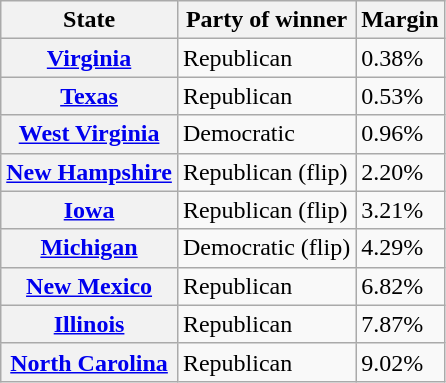<table class="wikitable sortable">
<tr>
<th>State</th>
<th>Party of winner</th>
<th>Margin</th>
</tr>
<tr>
<th><a href='#'>Virginia</a></th>
<td data-sort-value=-1 >Republican</td>
<td>0.38%</td>
</tr>
<tr>
<th><a href='#'>Texas</a></th>
<td data-sort-value=-1 >Republican</td>
<td>0.53%</td>
</tr>
<tr>
<th><a href='#'>West Virginia</a></th>
<td data-sort-value=1 >Democratic</td>
<td>0.96%</td>
</tr>
<tr>
<th><a href='#'>New Hampshire</a></th>
<td data-sort-value=-0.5 >Republican (flip)</td>
<td>2.20%</td>
</tr>
<tr>
<th><a href='#'>Iowa</a></th>
<td data-sort-value=-0.5 >Republican (flip)</td>
<td>3.21%</td>
</tr>
<tr>
<th><a href='#'>Michigan</a></th>
<td data-sort-value=-0.5 >Democratic (flip)</td>
<td>4.29%</td>
</tr>
<tr>
<th><a href='#'>New Mexico</a></th>
<td data-sort-value=-1 >Republican</td>
<td>6.82%</td>
</tr>
<tr>
<th><a href='#'>Illinois</a></th>
<td data-sort-value=-1 >Republican</td>
<td>7.87%</td>
</tr>
<tr>
<th><a href='#'>North Carolina</a></th>
<td data-sort-value=-1 >Republican</td>
<td>9.02%</td>
</tr>
</table>
